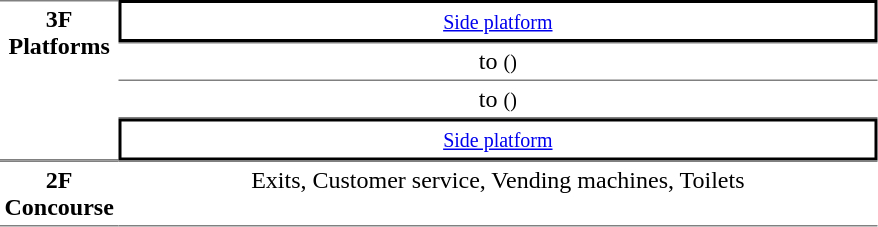<table table border=0 cellspacing=0 cellpadding=3>
<tr>
<td style="border-bottom:solid 1px gray;border-top:solid 1px gray;text-align:center" rowspan="4" valign=top width=50><strong>3F<br>Platforms</strong></td>
<td style="border-right:solid 2px black;border-left:solid 2px black;border-top:solid 2px black;border-bottom:solid 2px black;text-align:center;"><small><a href='#'>Side platform</a></small></td>
</tr>
<tr>
<td style="border-bottom:solid 1px gray;border-top:solid 1px gray;text-align:center;">  to  <small>()</small></td>
</tr>
<tr>
<td style="border-bottom:solid 1px gray;text-align:center;"> to  <small>() </small></td>
</tr>
<tr>
<td style="border-right:solid 2px black;border-left:solid 2px black;border-top:solid 2px black;border-bottom:solid 2px black;text-align:center;"><small><a href='#'>Side platform</a></small></td>
</tr>
<tr>
<td style="border-bottom:solid 1px gray; border-top:solid 1px gray;text-align:center" valign=top><strong>2F<br>Concourse</strong></td>
<td style="border-bottom:solid 1px gray; border-top:solid 1px gray;text-align:center" valign=top width=500>Exits, Customer service, Vending machines, Toilets</td>
</tr>
</table>
